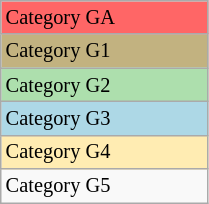<table class="wikitable" style="font-size:85%;" width=11%>
<tr bgcolor=#FF6666>
<td>Category GA</td>
</tr>
<tr bgcolor=#C2B280>
<td>Category G1</td>
</tr>
<tr bgcolor="#ADDFAD">
<td>Category G2</td>
</tr>
<tr bgcolor="lightblue">
<td>Category G3</td>
</tr>
<tr bgcolor=#ffecb2>
<td>Category G4</td>
</tr>
<tr>
<td>Category G5</td>
</tr>
</table>
